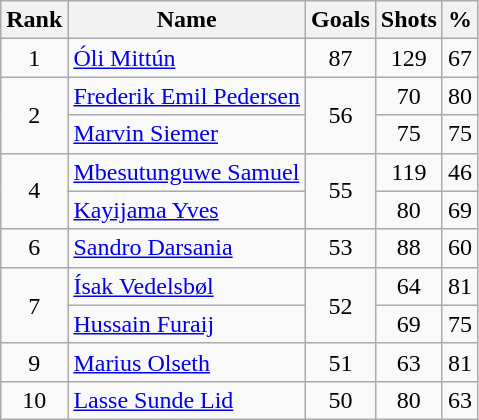<table class="wikitable" style="text-align: center;">
<tr>
<th>Rank</th>
<th>Name</th>
<th>Goals</th>
<th>Shots</th>
<th>%</th>
</tr>
<tr>
<td>1</td>
<td style="text-align: left;"> <a href='#'>Óli Mittún</a></td>
<td>87</td>
<td>129</td>
<td>67</td>
</tr>
<tr>
<td rowspan=2>2</td>
<td style="text-align: left;"> <a href='#'>Frederik Emil Pedersen</a></td>
<td rowspan=2>56</td>
<td>70</td>
<td>80</td>
</tr>
<tr>
<td style="text-align: left;"> <a href='#'>Marvin Siemer</a></td>
<td>75</td>
<td>75</td>
</tr>
<tr>
<td rowspan=2>4</td>
<td style="text-align: left;"> <a href='#'>Mbesutunguwe Samuel</a></td>
<td rowspan=2>55</td>
<td>119</td>
<td>46</td>
</tr>
<tr>
<td style="text-align: left;"> <a href='#'>Kayijama Yves</a></td>
<td>80</td>
<td>69</td>
</tr>
<tr>
<td>6</td>
<td style="text-align: left;"> <a href='#'>Sandro Darsania</a></td>
<td>53</td>
<td>88</td>
<td>60</td>
</tr>
<tr>
<td rowspan=2>7</td>
<td style="text-align: left;"> <a href='#'>Ísak Vedelsbøl</a></td>
<td rowspan=2>52</td>
<td>64</td>
<td>81</td>
</tr>
<tr>
<td style="text-align: left;"> <a href='#'>Hussain Furaij</a></td>
<td>69</td>
<td>75</td>
</tr>
<tr>
<td>9</td>
<td style="text-align: left;"> <a href='#'>Marius Olseth</a></td>
<td>51</td>
<td>63</td>
<td>81</td>
</tr>
<tr>
<td>10</td>
<td style="text-align: left;"> <a href='#'>Lasse Sunde Lid</a></td>
<td>50</td>
<td>80</td>
<td>63</td>
</tr>
</table>
